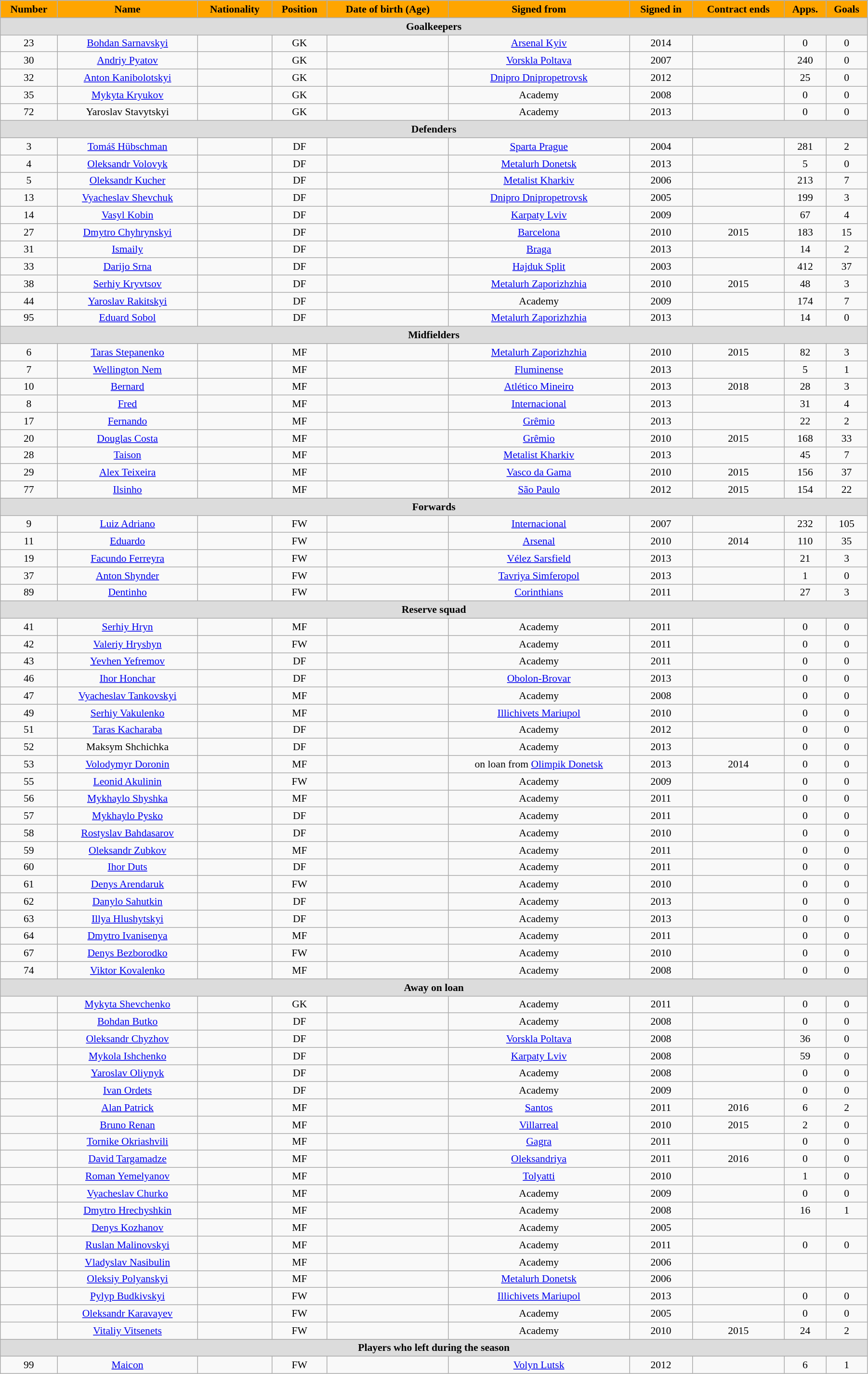<table class="wikitable"  style="text-align:center; font-size:90%; width:95%;">
<tr>
<th style="background:orange; color:#000000; text-align:center;">Number</th>
<th style="background:orange; color:#000000; text-align:center;">Name</th>
<th style="background:orange; color:#000000; text-align:center;">Nationality</th>
<th style="background:orange; color:#000000; text-align:center;">Position</th>
<th style="background:orange; color:#000000; text-align:center;">Date of birth (Age)</th>
<th style="background:orange; color:#000000; text-align:center;">Signed from</th>
<th style="background:orange; color:#000000; text-align:center;">Signed in</th>
<th style="background:orange; color:#000000; text-align:center;">Contract ends</th>
<th style="background:orange; color:#000000; text-align:center;">Apps.</th>
<th style="background:orange; color:#000000; text-align:center;">Goals</th>
</tr>
<tr>
<th colspan=11  style="background:#dcdcdc; text-align:center;">Goalkeepers</th>
</tr>
<tr>
<td>23</td>
<td><a href='#'>Bohdan Sarnavskyi</a></td>
<td></td>
<td>GK</td>
<td></td>
<td><a href='#'>Arsenal Kyiv</a></td>
<td>2014</td>
<td></td>
<td>0</td>
<td>0</td>
</tr>
<tr>
<td>30</td>
<td><a href='#'>Andriy Pyatov</a></td>
<td></td>
<td>GK</td>
<td></td>
<td><a href='#'>Vorskla Poltava</a></td>
<td>2007</td>
<td></td>
<td>240</td>
<td>0</td>
</tr>
<tr>
<td>32</td>
<td><a href='#'>Anton Kanibolotskyi</a></td>
<td></td>
<td>GK</td>
<td></td>
<td><a href='#'>Dnipro Dnipropetrovsk</a></td>
<td>2012</td>
<td></td>
<td>25</td>
<td>0</td>
</tr>
<tr>
<td>35</td>
<td><a href='#'>Mykyta Kryukov</a></td>
<td></td>
<td>GK</td>
<td></td>
<td>Academy</td>
<td>2008</td>
<td></td>
<td>0</td>
<td>0</td>
</tr>
<tr>
<td>72</td>
<td>Yaroslav Stavytskyi</td>
<td></td>
<td>GK</td>
<td></td>
<td>Academy</td>
<td>2013</td>
<td></td>
<td>0</td>
<td>0</td>
</tr>
<tr>
<th colspan=11  style="background:#dcdcdc; text-align:center;">Defenders</th>
</tr>
<tr>
<td>3</td>
<td><a href='#'>Tomáš Hübschman</a></td>
<td></td>
<td>DF</td>
<td></td>
<td><a href='#'>Sparta Prague</a></td>
<td>2004</td>
<td></td>
<td>281</td>
<td>2</td>
</tr>
<tr>
<td>4</td>
<td><a href='#'>Oleksandr Volovyk</a></td>
<td></td>
<td>DF</td>
<td></td>
<td><a href='#'>Metalurh Donetsk</a></td>
<td>2013</td>
<td></td>
<td>5</td>
<td>0</td>
</tr>
<tr>
<td>5</td>
<td><a href='#'>Oleksandr Kucher</a></td>
<td></td>
<td>DF</td>
<td></td>
<td><a href='#'>Metalist Kharkiv</a></td>
<td>2006</td>
<td></td>
<td>213</td>
<td>7</td>
</tr>
<tr>
<td>13</td>
<td><a href='#'>Vyacheslav Shevchuk</a></td>
<td></td>
<td>DF</td>
<td></td>
<td><a href='#'>Dnipro Dnipropetrovsk</a></td>
<td>2005</td>
<td></td>
<td>199</td>
<td>3</td>
</tr>
<tr>
<td>14</td>
<td><a href='#'>Vasyl Kobin</a></td>
<td></td>
<td>DF</td>
<td></td>
<td><a href='#'>Karpaty Lviv</a></td>
<td>2009</td>
<td></td>
<td>67</td>
<td>4</td>
</tr>
<tr>
<td>27</td>
<td><a href='#'>Dmytro Chyhrynskyi</a> </td>
<td></td>
<td>DF</td>
<td></td>
<td><a href='#'>Barcelona</a></td>
<td>2010</td>
<td>2015</td>
<td>183</td>
<td>15</td>
</tr>
<tr>
<td>31</td>
<td><a href='#'>Ismaily</a></td>
<td></td>
<td>DF</td>
<td></td>
<td><a href='#'>Braga</a></td>
<td>2013</td>
<td></td>
<td>14</td>
<td>2</td>
</tr>
<tr>
<td>33</td>
<td><a href='#'>Darijo Srna</a> </td>
<td></td>
<td>DF</td>
<td></td>
<td><a href='#'>Hajduk Split</a></td>
<td>2003</td>
<td></td>
<td>412</td>
<td>37</td>
</tr>
<tr>
<td>38</td>
<td><a href='#'>Serhiy Kryvtsov</a></td>
<td></td>
<td>DF</td>
<td></td>
<td><a href='#'>Metalurh Zaporizhzhia</a></td>
<td>2010</td>
<td>2015</td>
<td>48</td>
<td>3</td>
</tr>
<tr>
<td>44</td>
<td><a href='#'>Yaroslav Rakitskyi</a></td>
<td></td>
<td>DF</td>
<td></td>
<td>Academy</td>
<td>2009</td>
<td></td>
<td>174</td>
<td>7</td>
</tr>
<tr>
<td>95</td>
<td><a href='#'>Eduard Sobol</a></td>
<td></td>
<td>DF</td>
<td></td>
<td><a href='#'>Metalurh Zaporizhzhia</a></td>
<td>2013</td>
<td></td>
<td>14</td>
<td>0</td>
</tr>
<tr>
<th colspan=11  style="background:#dcdcdc; text-align:center;">Midfielders</th>
</tr>
<tr>
<td>6</td>
<td><a href='#'>Taras Stepanenko</a></td>
<td></td>
<td>MF</td>
<td></td>
<td><a href='#'>Metalurh Zaporizhzhia</a></td>
<td>2010</td>
<td>2015</td>
<td>82</td>
<td>3</td>
</tr>
<tr>
<td>7</td>
<td><a href='#'>Wellington Nem</a></td>
<td></td>
<td>MF</td>
<td></td>
<td><a href='#'>Fluminense</a></td>
<td>2013</td>
<td></td>
<td>5</td>
<td>1</td>
</tr>
<tr>
<td>10</td>
<td><a href='#'>Bernard</a></td>
<td></td>
<td>MF</td>
<td></td>
<td><a href='#'>Atlético Mineiro</a></td>
<td>2013</td>
<td>2018</td>
<td>28</td>
<td>3</td>
</tr>
<tr>
<td>8</td>
<td><a href='#'>Fred</a></td>
<td></td>
<td>MF</td>
<td></td>
<td><a href='#'>Internacional</a></td>
<td>2013</td>
<td></td>
<td>31</td>
<td>4</td>
</tr>
<tr>
<td>17</td>
<td><a href='#'>Fernando</a></td>
<td></td>
<td>MF</td>
<td></td>
<td><a href='#'>Grêmio</a></td>
<td>2013</td>
<td></td>
<td>22</td>
<td>2</td>
</tr>
<tr>
<td>20</td>
<td><a href='#'>Douglas Costa</a></td>
<td></td>
<td>MF</td>
<td></td>
<td><a href='#'>Grêmio</a></td>
<td>2010</td>
<td>2015</td>
<td>168</td>
<td>33</td>
</tr>
<tr>
<td>28</td>
<td><a href='#'>Taison</a></td>
<td></td>
<td>MF</td>
<td></td>
<td><a href='#'>Metalist Kharkiv</a></td>
<td>2013</td>
<td></td>
<td>45</td>
<td>7</td>
</tr>
<tr>
<td>29</td>
<td><a href='#'>Alex Teixeira</a></td>
<td></td>
<td>MF</td>
<td></td>
<td><a href='#'>Vasco da Gama</a></td>
<td>2010</td>
<td>2015</td>
<td>156</td>
<td>37</td>
</tr>
<tr>
<td>77</td>
<td><a href='#'>Ilsinho</a></td>
<td></td>
<td>MF</td>
<td></td>
<td><a href='#'>São Paulo</a></td>
<td>2012</td>
<td>2015</td>
<td>154</td>
<td>22</td>
</tr>
<tr>
<th colspan=11  style="background:#dcdcdc; text-align:center;">Forwards</th>
</tr>
<tr>
<td>9</td>
<td><a href='#'>Luiz Adriano</a></td>
<td></td>
<td>FW</td>
<td></td>
<td><a href='#'>Internacional</a></td>
<td>2007</td>
<td></td>
<td>232</td>
<td>105</td>
</tr>
<tr>
<td>11</td>
<td><a href='#'>Eduardo</a></td>
<td></td>
<td>FW</td>
<td></td>
<td><a href='#'>Arsenal</a></td>
<td>2010</td>
<td>2014</td>
<td>110</td>
<td>35</td>
</tr>
<tr>
<td>19</td>
<td><a href='#'>Facundo Ferreyra</a></td>
<td></td>
<td>FW</td>
<td></td>
<td><a href='#'>Vélez Sarsfield</a></td>
<td>2013</td>
<td></td>
<td>21</td>
<td>3</td>
</tr>
<tr>
<td>37</td>
<td><a href='#'>Anton Shynder</a></td>
<td></td>
<td>FW</td>
<td></td>
<td><a href='#'>Tavriya Simferopol</a></td>
<td>2013</td>
<td></td>
<td>1</td>
<td>0</td>
</tr>
<tr>
<td>89</td>
<td><a href='#'>Dentinho</a></td>
<td></td>
<td>FW</td>
<td></td>
<td><a href='#'>Corinthians</a></td>
<td>2011</td>
<td></td>
<td>27</td>
<td>3</td>
</tr>
<tr>
<th colspan=11  style="background:#dcdcdc; text-align:center;">Reserve squad</th>
</tr>
<tr>
<td>41</td>
<td><a href='#'>Serhiy Hryn</a></td>
<td></td>
<td>MF</td>
<td></td>
<td>Academy</td>
<td>2011</td>
<td></td>
<td>0</td>
<td>0</td>
</tr>
<tr>
<td>42</td>
<td><a href='#'>Valeriy Hryshyn</a></td>
<td></td>
<td>FW</td>
<td></td>
<td>Academy</td>
<td>2011</td>
<td></td>
<td>0</td>
<td>0</td>
</tr>
<tr>
<td>43</td>
<td><a href='#'>Yevhen Yefremov</a></td>
<td></td>
<td>DF</td>
<td></td>
<td>Academy</td>
<td>2011</td>
<td></td>
<td>0</td>
<td>0</td>
</tr>
<tr>
<td>46</td>
<td><a href='#'>Ihor Honchar</a></td>
<td></td>
<td>DF</td>
<td></td>
<td><a href='#'>Obolon-Brovar</a></td>
<td>2013</td>
<td></td>
<td>0</td>
<td>0</td>
</tr>
<tr>
<td>47</td>
<td><a href='#'>Vyacheslav Tankovskyi</a></td>
<td></td>
<td>MF</td>
<td></td>
<td>Academy</td>
<td>2008</td>
<td></td>
<td>0</td>
<td>0</td>
</tr>
<tr>
<td>49</td>
<td><a href='#'>Serhiy Vakulenko</a></td>
<td></td>
<td>MF</td>
<td></td>
<td><a href='#'>Illichivets Mariupol</a></td>
<td>2010</td>
<td></td>
<td>0</td>
<td>0</td>
</tr>
<tr>
<td>51</td>
<td><a href='#'>Taras Kacharaba</a></td>
<td></td>
<td>DF</td>
<td></td>
<td>Academy</td>
<td>2012</td>
<td></td>
<td>0</td>
<td>0</td>
</tr>
<tr>
<td>52</td>
<td>Maksym Shchichka</td>
<td></td>
<td>DF</td>
<td></td>
<td>Academy</td>
<td>2013</td>
<td></td>
<td>0</td>
<td>0</td>
</tr>
<tr>
<td>53</td>
<td><a href='#'>Volodymyr Doronin</a></td>
<td></td>
<td>MF</td>
<td></td>
<td>on loan from <a href='#'>Olimpik Donetsk</a></td>
<td>2013</td>
<td>2014</td>
<td>0</td>
<td>0</td>
</tr>
<tr>
<td>55</td>
<td><a href='#'>Leonid Akulinin</a></td>
<td></td>
<td>FW</td>
<td></td>
<td>Academy</td>
<td>2009</td>
<td></td>
<td>0</td>
<td>0</td>
</tr>
<tr>
<td>56</td>
<td><a href='#'>Mykhaylo Shyshka</a></td>
<td></td>
<td>MF</td>
<td></td>
<td>Academy</td>
<td>2011</td>
<td></td>
<td>0</td>
<td>0</td>
</tr>
<tr>
<td>57</td>
<td><a href='#'>Mykhaylo Pysko</a></td>
<td></td>
<td>DF</td>
<td></td>
<td>Academy</td>
<td>2011</td>
<td></td>
<td>0</td>
<td>0</td>
</tr>
<tr>
<td>58</td>
<td><a href='#'>Rostyslav Bahdasarov</a></td>
<td></td>
<td>DF</td>
<td></td>
<td>Academy</td>
<td>2010</td>
<td></td>
<td>0</td>
<td>0</td>
</tr>
<tr>
<td>59</td>
<td><a href='#'>Oleksandr Zubkov</a></td>
<td></td>
<td>MF</td>
<td></td>
<td>Academy</td>
<td>2011</td>
<td></td>
<td>0</td>
<td>0</td>
</tr>
<tr>
<td>60</td>
<td><a href='#'>Ihor Duts</a></td>
<td></td>
<td>DF</td>
<td></td>
<td>Academy</td>
<td>2011</td>
<td></td>
<td>0</td>
<td>0</td>
</tr>
<tr>
<td>61</td>
<td><a href='#'>Denys Arendaruk</a></td>
<td></td>
<td>FW</td>
<td></td>
<td>Academy</td>
<td>2010</td>
<td></td>
<td>0</td>
<td>0</td>
</tr>
<tr>
<td>62</td>
<td><a href='#'>Danylo Sahutkin</a></td>
<td></td>
<td>DF</td>
<td></td>
<td>Academy</td>
<td>2013</td>
<td></td>
<td>0</td>
<td>0</td>
</tr>
<tr>
<td>63</td>
<td><a href='#'>Illya Hlushytskyi</a></td>
<td></td>
<td>DF</td>
<td></td>
<td>Academy</td>
<td>2013</td>
<td></td>
<td>0</td>
<td>0</td>
</tr>
<tr>
<td>64</td>
<td><a href='#'>Dmytro Ivanisenya</a></td>
<td></td>
<td>MF</td>
<td></td>
<td>Academy</td>
<td>2011</td>
<td></td>
<td>0</td>
<td>0</td>
</tr>
<tr>
<td>67</td>
<td><a href='#'>Denys Bezborodko</a></td>
<td></td>
<td>FW</td>
<td></td>
<td>Academy</td>
<td>2010</td>
<td></td>
<td>0</td>
<td>0</td>
</tr>
<tr>
<td>74</td>
<td><a href='#'>Viktor Kovalenko</a></td>
<td></td>
<td>MF</td>
<td></td>
<td>Academy</td>
<td>2008</td>
<td></td>
<td>0</td>
<td>0</td>
</tr>
<tr>
<th colspan=11  style="background:#dcdcdc; text-align:center;">Away on loan</th>
</tr>
<tr>
<td></td>
<td><a href='#'>Mykyta Shevchenko</a></td>
<td></td>
<td>GK</td>
<td></td>
<td>Academy</td>
<td>2011</td>
<td></td>
<td>0</td>
<td>0</td>
</tr>
<tr>
<td></td>
<td><a href='#'>Bohdan Butko</a></td>
<td></td>
<td>DF</td>
<td></td>
<td>Academy</td>
<td>2008</td>
<td></td>
<td>0</td>
<td>0</td>
</tr>
<tr>
<td></td>
<td><a href='#'>Oleksandr Chyzhov</a></td>
<td></td>
<td>DF</td>
<td></td>
<td><a href='#'>Vorskla Poltava</a></td>
<td>2008</td>
<td></td>
<td>36</td>
<td>0</td>
</tr>
<tr>
<td></td>
<td><a href='#'>Mykola Ishchenko</a></td>
<td></td>
<td>DF</td>
<td></td>
<td><a href='#'>Karpaty Lviv</a></td>
<td>2008</td>
<td></td>
<td>59</td>
<td>0</td>
</tr>
<tr>
<td></td>
<td><a href='#'>Yaroslav Oliynyk</a></td>
<td></td>
<td>DF</td>
<td></td>
<td>Academy</td>
<td>2008</td>
<td></td>
<td>0</td>
<td>0</td>
</tr>
<tr>
<td></td>
<td><a href='#'>Ivan Ordets</a></td>
<td></td>
<td>DF</td>
<td></td>
<td>Academy</td>
<td>2009</td>
<td></td>
<td>0</td>
<td>0</td>
</tr>
<tr>
<td></td>
<td><a href='#'>Alan Patrick</a></td>
<td></td>
<td>MF</td>
<td></td>
<td><a href='#'>Santos</a></td>
<td>2011</td>
<td>2016</td>
<td>6</td>
<td>2</td>
</tr>
<tr>
<td></td>
<td><a href='#'>Bruno Renan</a></td>
<td></td>
<td>MF</td>
<td></td>
<td><a href='#'>Villarreal</a></td>
<td>2010</td>
<td>2015</td>
<td>2</td>
<td>0</td>
</tr>
<tr>
<td></td>
<td><a href='#'>Tornike Okriashvili</a></td>
<td></td>
<td>MF</td>
<td></td>
<td><a href='#'>Gagra</a></td>
<td>2011</td>
<td></td>
<td>0</td>
<td>0</td>
</tr>
<tr>
<td></td>
<td><a href='#'>David Targamadze</a></td>
<td></td>
<td>MF</td>
<td></td>
<td><a href='#'>Oleksandriya</a></td>
<td>2011</td>
<td>2016</td>
<td>0</td>
<td>0</td>
</tr>
<tr>
<td></td>
<td><a href='#'>Roman Yemelyanov</a></td>
<td></td>
<td>MF</td>
<td></td>
<td><a href='#'>Tolyatti</a></td>
<td>2010</td>
<td></td>
<td>1</td>
<td>0</td>
</tr>
<tr>
<td></td>
<td><a href='#'>Vyacheslav Churko</a></td>
<td></td>
<td>MF</td>
<td></td>
<td>Academy</td>
<td>2009</td>
<td></td>
<td>0</td>
<td>0</td>
</tr>
<tr>
<td></td>
<td><a href='#'>Dmytro Hrechyshkin</a></td>
<td></td>
<td>MF</td>
<td></td>
<td>Academy</td>
<td>2008</td>
<td></td>
<td>16</td>
<td>1</td>
</tr>
<tr>
<td></td>
<td><a href='#'>Denys Kozhanov</a></td>
<td></td>
<td>MF</td>
<td></td>
<td>Academy</td>
<td>2005</td>
<td></td>
<td></td>
<td></td>
</tr>
<tr>
<td></td>
<td><a href='#'>Ruslan Malinovskyi</a></td>
<td></td>
<td>MF</td>
<td></td>
<td>Academy</td>
<td>2011</td>
<td></td>
<td>0</td>
<td>0</td>
</tr>
<tr>
<td></td>
<td><a href='#'>Vladyslav Nasibulin</a></td>
<td></td>
<td>MF</td>
<td></td>
<td>Academy</td>
<td>2006</td>
<td></td>
<td></td>
<td></td>
</tr>
<tr>
<td></td>
<td><a href='#'>Oleksiy Polyanskyi</a></td>
<td></td>
<td>MF</td>
<td></td>
<td><a href='#'>Metalurh Donetsk</a></td>
<td>2006</td>
<td></td>
<td></td>
<td></td>
</tr>
<tr>
<td></td>
<td><a href='#'>Pylyp Budkivskyi</a></td>
<td></td>
<td>FW</td>
<td></td>
<td><a href='#'>Illichivets Mariupol</a></td>
<td>2013</td>
<td></td>
<td>0</td>
<td>0</td>
</tr>
<tr>
<td></td>
<td><a href='#'>Oleksandr Karavayev</a></td>
<td></td>
<td>FW</td>
<td></td>
<td>Academy</td>
<td>2005</td>
<td></td>
<td>0</td>
<td>0</td>
</tr>
<tr>
<td></td>
<td><a href='#'>Vitaliy Vitsenets</a></td>
<td></td>
<td>FW</td>
<td></td>
<td>Academy</td>
<td>2010</td>
<td>2015</td>
<td>24</td>
<td>2</td>
</tr>
<tr>
<th colspan=11  style="background:#dcdcdc; text-align:center;">Players who left during the season</th>
</tr>
<tr>
<td>99</td>
<td><a href='#'>Maicon</a></td>
<td></td>
<td>FW</td>
<td></td>
<td><a href='#'>Volyn Lutsk</a></td>
<td>2012</td>
<td></td>
<td>6</td>
<td>1</td>
</tr>
</table>
